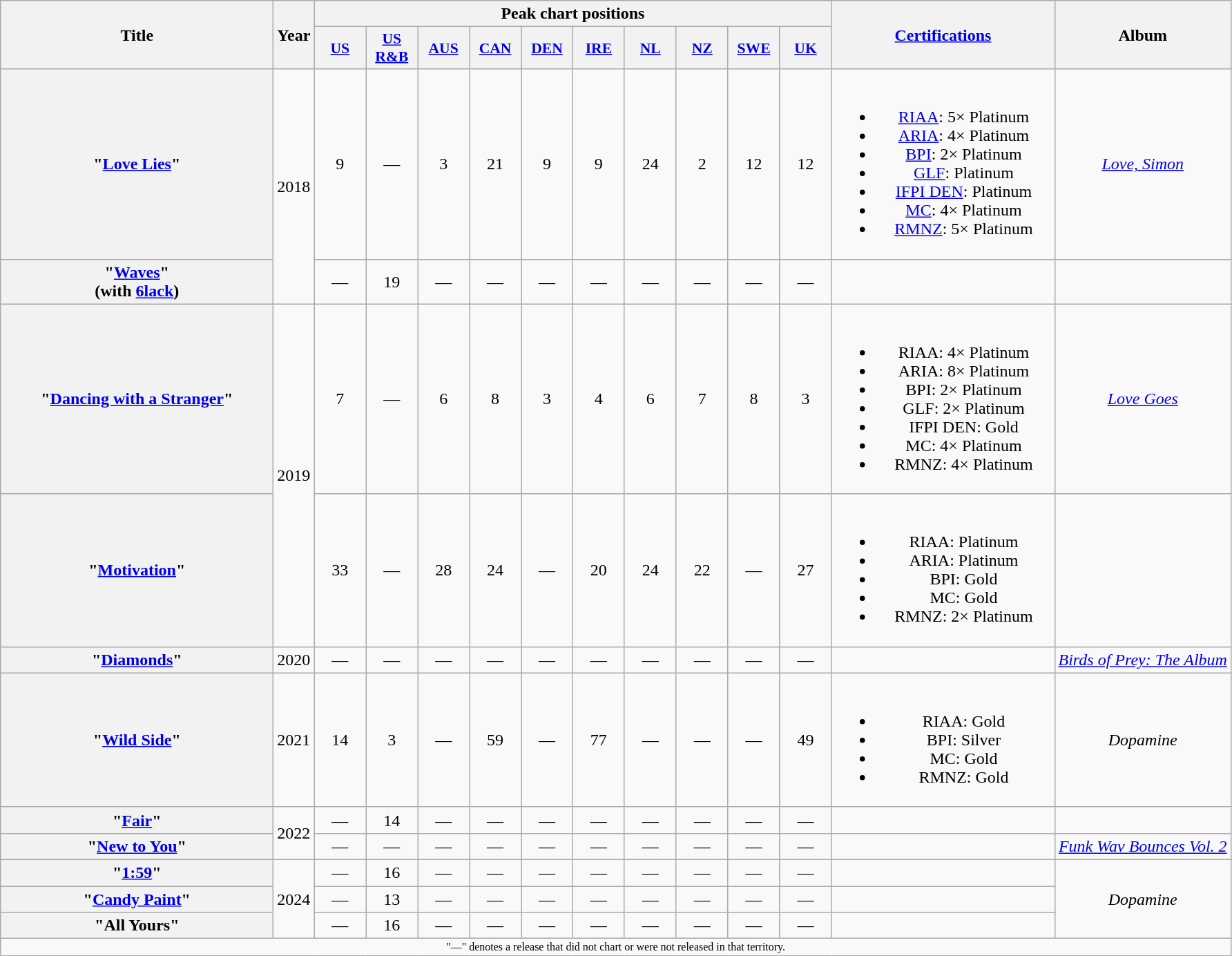<table class="wikitable plainrowheaders" style="text-align:center;">
<tr>
<th scope="col" rowspan="2" style="width:16em;">Title</th>
<th scope="col" rowspan="2" style="width:1em;">Year</th>
<th scope="col" colspan="10">Peak chart positions</th>
<th scope="col" rowspan="2" style="width:13em;"><a href='#'>Certifications</a></th>
<th scope="col" rowspan="2">Album</th>
</tr>
<tr>
<th scope="col" style="width:3em;font-size:90%;"><a href='#'>US</a><br></th>
<th scope="col" style="width:3em;font-size:90%;"><a href='#'>US<br>R&B</a><br></th>
<th scope="col" style="width:3em;font-size:90%;"><a href='#'>AUS</a><br></th>
<th scope="col" style="width:3em;font-size:90%;"><a href='#'>CAN</a><br></th>
<th scope="col" style="width:3em;font-size:90%;"><a href='#'>DEN</a><br></th>
<th scope="col" style="width:3em;font-size:90%;"><a href='#'>IRE</a><br></th>
<th scope="col" style="width:3em;font-size:90%;"><a href='#'>NL</a><br></th>
<th scope="col" style="width:3em;font-size:90%;"><a href='#'>NZ</a><br></th>
<th scope="col" style="width:3em;font-size:90%;"><a href='#'>SWE</a><br></th>
<th scope="col" style="width:3em;font-size:90%;"><a href='#'>UK</a><br></th>
</tr>
<tr>
<th scope="row">"<a href='#'>Love Lies</a>"<br></th>
<td rowspan="2">2018</td>
<td>9</td>
<td>—</td>
<td>3</td>
<td>21</td>
<td>9</td>
<td>9</td>
<td>24</td>
<td>2</td>
<td>12</td>
<td>12</td>
<td><br><ul><li><a href='#'>RIAA</a>: 5× Platinum</li><li><a href='#'>ARIA</a>: 4× Platinum</li><li><a href='#'>BPI</a>: 2× Platinum</li><li><a href='#'>GLF</a>: Platinum</li><li><a href='#'>IFPI DEN</a>: Platinum</li><li><a href='#'>MC</a>: 4× Platinum</li><li><a href='#'>RMNZ</a>: 5× Platinum</li></ul></td>
<td><em><a href='#'>Love, Simon</a></em></td>
</tr>
<tr>
<th scope="row">"<a href='#'>Waves</a>"<br><span>(with <a href='#'>6lack</a>)</span></th>
<td>—</td>
<td>19</td>
<td>—</td>
<td>—</td>
<td>—</td>
<td>—</td>
<td>—</td>
<td>—</td>
<td>—</td>
<td>—</td>
<td></td>
<td></td>
</tr>
<tr>
<th scope="row">"<a href='#'>Dancing with a Stranger</a>"<br></th>
<td rowspan="2">2019</td>
<td>7</td>
<td>—</td>
<td>6</td>
<td>8</td>
<td>3</td>
<td>4</td>
<td>6</td>
<td>7</td>
<td>8</td>
<td>3</td>
<td><br><ul><li>RIAA: 4× Platinum</li><li>ARIA: 8× Platinum</li><li>BPI: 2× Platinum</li><li>GLF: 2× Platinum</li><li>IFPI DEN: Gold</li><li>MC: 4× Platinum</li><li>RMNZ: 4× Platinum</li></ul></td>
<td><em><a href='#'>Love Goes</a></em></td>
</tr>
<tr>
<th scope="row">"<a href='#'>Motivation</a>"</th>
<td>33</td>
<td>—</td>
<td>28</td>
<td>24</td>
<td>—</td>
<td>20</td>
<td>24</td>
<td>22</td>
<td>—</td>
<td>27</td>
<td><br><ul><li>RIAA: Platinum</li><li>ARIA: Platinum</li><li>BPI: Gold</li><li>MC: Gold</li><li>RMNZ: 2× Platinum</li></ul></td>
<td></td>
</tr>
<tr>
<th scope="row">"<a href='#'>Diamonds</a>"<br></th>
<td>2020</td>
<td>—</td>
<td>—</td>
<td>—</td>
<td>—</td>
<td>—</td>
<td>—</td>
<td>—</td>
<td>—</td>
<td>—</td>
<td>—</td>
<td></td>
<td><em><a href='#'>Birds of Prey: The Album</a></em></td>
</tr>
<tr>
<th scope="row">"<a href='#'>Wild Side</a>"<br></th>
<td>2021</td>
<td>14</td>
<td>3</td>
<td>—</td>
<td>59</td>
<td>—</td>
<td>77</td>
<td>—</td>
<td>—</td>
<td>—</td>
<td>49</td>
<td><br><ul><li>RIAA: Gold</li><li>BPI: Silver</li><li>MC: Gold</li><li>RMNZ: Gold</li></ul></td>
<td><em>Dopamine</em></td>
</tr>
<tr>
<th scope="row">"<a href='#'>Fair</a>"</th>
<td rowspan="2">2022</td>
<td>—</td>
<td>14</td>
<td>—</td>
<td>—</td>
<td>—</td>
<td>—</td>
<td>—</td>
<td>—</td>
<td>—</td>
<td>—</td>
<td></td>
<td></td>
</tr>
<tr>
<th scope="row">"<a href='#'>New to You</a>"<br></th>
<td>—</td>
<td>—</td>
<td>—</td>
<td>—</td>
<td>—</td>
<td>—</td>
<td>—</td>
<td>—</td>
<td>—</td>
<td>—</td>
<td></td>
<td><em><a href='#'>Funk Wav Bounces Vol. 2</a></em></td>
</tr>
<tr>
<th scope="row">"<a href='#'>1:59</a>"<br></th>
<td rowspan="3">2024</td>
<td>—</td>
<td>16</td>
<td>—</td>
<td>—</td>
<td>—</td>
<td>—</td>
<td>—</td>
<td>—</td>
<td>—</td>
<td>—</td>
<td></td>
<td rowspan="3"><em>Dopamine</em></td>
</tr>
<tr>
<th scope="row">"<a href='#'>Candy Paint</a>"</th>
<td>—</td>
<td>13</td>
<td>—</td>
<td>—</td>
<td>—</td>
<td>—</td>
<td>—</td>
<td>—</td>
<td>—</td>
<td>—</td>
<td></td>
</tr>
<tr>
<th scope="row">"All Yours"</th>
<td>—</td>
<td>16</td>
<td>—</td>
<td>—</td>
<td>—</td>
<td>—</td>
<td>—</td>
<td>—</td>
<td>—</td>
<td>—</td>
</tr>
<tr>
<td colspan="15" style="font-size:8pt">"—" denotes a release that did not chart or were not released in that territory.</td>
</tr>
</table>
